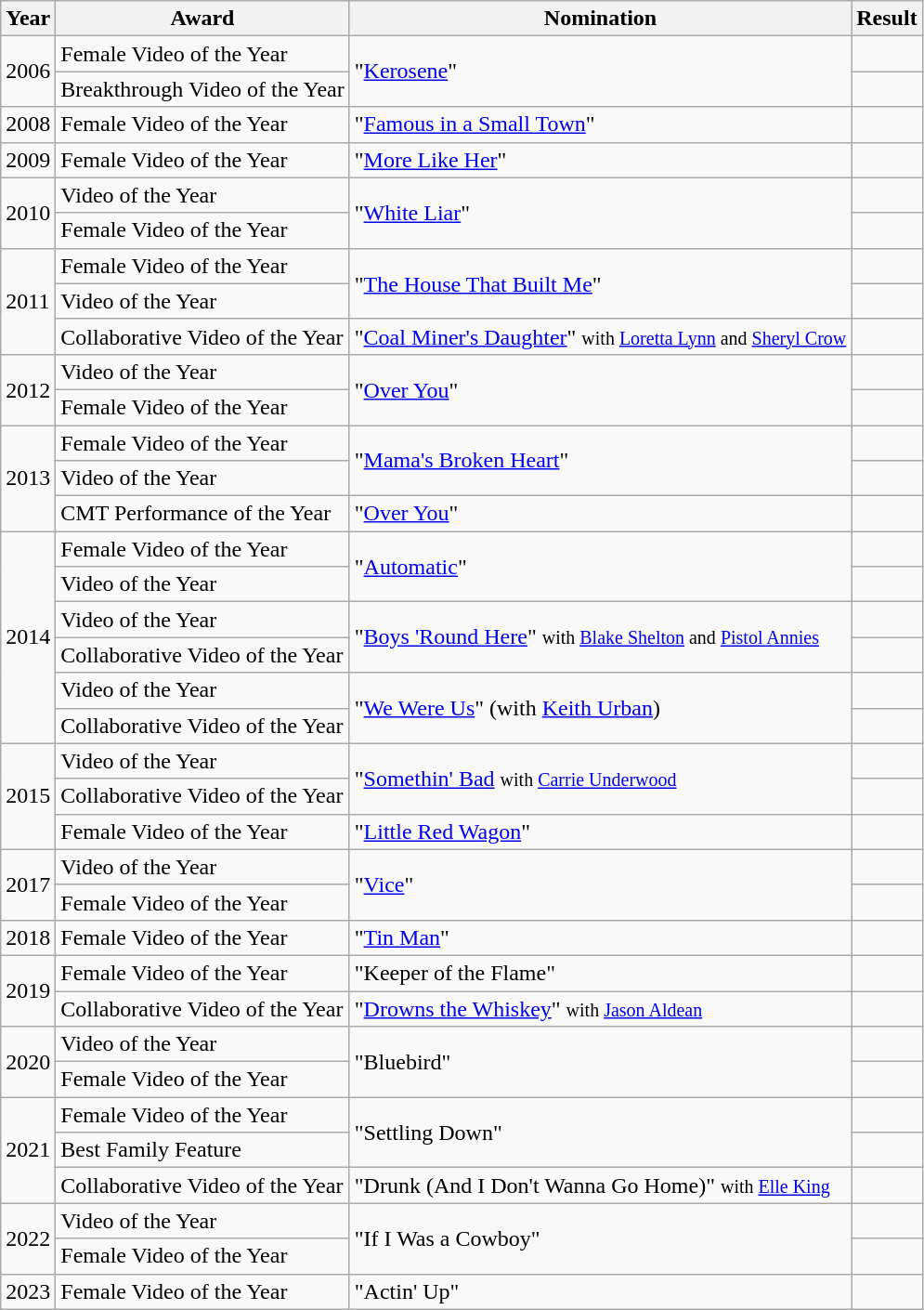<table class="wikitable">
<tr>
<th>Year</th>
<th>Award</th>
<th>Nomination</th>
<th>Result</th>
</tr>
<tr>
<td rowspan="2">2006</td>
<td>Female Video of the Year</td>
<td rowspan="2">"<a href='#'>Kerosene</a>"</td>
<td></td>
</tr>
<tr>
<td>Breakthrough Video of the Year</td>
<td></td>
</tr>
<tr>
<td>2008</td>
<td>Female Video of the Year</td>
<td>"<a href='#'>Famous in a Small Town</a>"</td>
<td></td>
</tr>
<tr>
<td>2009</td>
<td>Female Video of the Year</td>
<td>"<a href='#'>More Like Her</a>"</td>
<td></td>
</tr>
<tr>
<td rowspan="2">2010</td>
<td>Video of the Year</td>
<td rowspan="2">"<a href='#'>White Liar</a>"</td>
<td></td>
</tr>
<tr>
<td>Female Video of the Year</td>
<td></td>
</tr>
<tr>
<td rowspan="3">2011</td>
<td>Female Video of the Year</td>
<td rowspan="2">"<a href='#'>The House That Built Me</a>"</td>
<td></td>
</tr>
<tr>
<td>Video of the Year</td>
<td></td>
</tr>
<tr>
<td>Collaborative Video of the Year</td>
<td>"<a href='#'>Coal Miner's Daughter</a>" <small>with <a href='#'>Loretta Lynn</a> and <a href='#'>Sheryl Crow</a></small></td>
<td></td>
</tr>
<tr>
<td rowspan="2">2012</td>
<td>Video of the Year</td>
<td rowspan="2">"<a href='#'>Over You</a>"</td>
<td></td>
</tr>
<tr>
<td>Female Video of the Year</td>
<td></td>
</tr>
<tr>
<td rowspan="3">2013</td>
<td>Female Video of the Year</td>
<td rowspan="2">"<a href='#'>Mama's Broken Heart</a>"</td>
<td></td>
</tr>
<tr>
<td>Video of the Year</td>
<td></td>
</tr>
<tr>
<td>CMT Performance of the Year</td>
<td>"<a href='#'>Over You</a>"</td>
<td></td>
</tr>
<tr>
<td rowspan="6">2014</td>
<td>Female Video of the Year</td>
<td rowspan="2">"<a href='#'>Automatic</a>"</td>
<td></td>
</tr>
<tr>
<td>Video of the Year</td>
<td></td>
</tr>
<tr>
<td>Video of the Year</td>
<td rowspan="2">"<a href='#'>Boys 'Round Here</a>" <small>with <a href='#'>Blake Shelton</a> and <a href='#'>Pistol Annies</a></small></td>
<td></td>
</tr>
<tr>
<td>Collaborative Video of the Year</td>
<td></td>
</tr>
<tr>
<td>Video of the Year</td>
<td rowspan="2">"<a href='#'>We Were Us</a>" (with <a href='#'>Keith Urban</a>)</td>
<td></td>
</tr>
<tr>
<td>Collaborative Video of the Year</td>
<td></td>
</tr>
<tr>
<td rowspan="3">2015</td>
<td>Video of the Year</td>
<td rowspan="2">"<a href='#'>Somethin' Bad</a> <small>with <a href='#'>Carrie Underwood</a></small></td>
<td></td>
</tr>
<tr>
<td>Collaborative Video of the Year</td>
<td></td>
</tr>
<tr>
<td>Female Video of the Year</td>
<td>"<a href='#'>Little Red Wagon</a>"</td>
<td></td>
</tr>
<tr>
<td rowspan=2>2017</td>
<td>Video of the Year</td>
<td rowspan=2>"<a href='#'>Vice</a>"</td>
<td></td>
</tr>
<tr>
<td>Female Video of the Year</td>
<td></td>
</tr>
<tr>
<td>2018</td>
<td>Female Video of the Year</td>
<td>"<a href='#'>Tin Man</a>"</td>
<td></td>
</tr>
<tr>
<td rowspan=2>2019</td>
<td>Female Video of the Year</td>
<td>"Keeper of the Flame"</td>
<td></td>
</tr>
<tr>
<td>Collaborative Video of the Year</td>
<td>"<a href='#'>Drowns the Whiskey</a>" <small>with <a href='#'>Jason Aldean</a></small></td>
<td></td>
</tr>
<tr>
<td rowspan=2>2020</td>
<td>Video of the Year</td>
<td rowspan=2>"Bluebird"</td>
<td></td>
</tr>
<tr>
<td>Female Video of the Year</td>
<td></td>
</tr>
<tr>
<td rowspan=3>2021</td>
<td>Female Video of the Year</td>
<td rowspan=2>"Settling Down"</td>
<td></td>
</tr>
<tr>
<td>Best Family Feature</td>
<td></td>
</tr>
<tr>
<td>Collaborative Video of the Year</td>
<td>"Drunk (And I Don't Wanna Go Home)" <small>with <a href='#'>Elle King</a></small></td>
<td></td>
</tr>
<tr>
<td rowspan=2>2022</td>
<td>Video of the Year</td>
<td rowspan=2>"If I Was a Cowboy"</td>
<td></td>
</tr>
<tr>
<td>Female Video of the Year</td>
<td></td>
</tr>
<tr>
<td>2023</td>
<td>Female Video of the Year</td>
<td>"Actin' Up"</td>
<td></td>
</tr>
</table>
